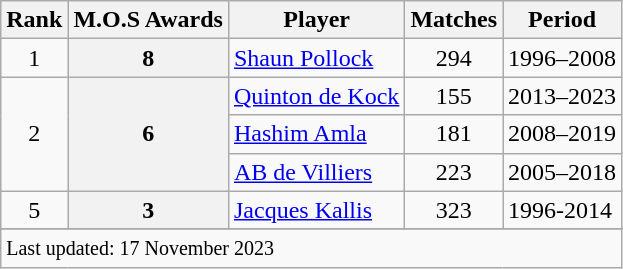<table class="wikitable plainrowheaders sortable">
<tr>
<th scope=col>Rank</th>
<th scope=col>M.O.S Awards</th>
<th scope=col>Player</th>
<th scope=col>Matches</th>
<th scope=col>Period</th>
</tr>
<tr>
<td align=center>1</td>
<th scope=row style=text-align:center;>8</th>
<td><a href='#'>Shaun Pollock</a></td>
<td align=center>294</td>
<td>1996–2008</td>
</tr>
<tr>
<td align=center rowspan=3>2</td>
<th scope=row style=text-align:center; rowspan=3>6</th>
<td><a href='#'>Quinton de Kock</a></td>
<td align=center>155</td>
<td>2013–2023</td>
</tr>
<tr>
<td><a href='#'>Hashim Amla</a></td>
<td align=center>181</td>
<td>2008–2019</td>
</tr>
<tr>
<td><a href='#'>AB de Villiers</a></td>
<td align=center>223</td>
<td>2005–2018</td>
</tr>
<tr>
<td align=center>5</td>
<th scope=row style=text-align:center;>3</th>
<td><a href='#'>Jacques Kallis</a></td>
<td align=center>323</td>
<td>1996-2014</td>
</tr>
<tr>
</tr>
<tr class=sortbottom>
<td colspan=5><small>Last updated: 17 November 2023</small></td>
</tr>
</table>
